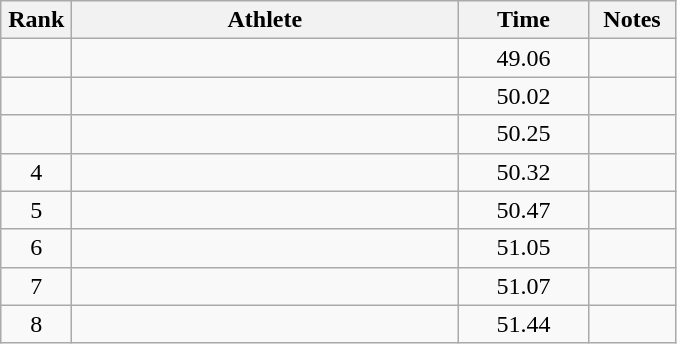<table class="wikitable" style="text-align:center">
<tr>
<th width=40>Rank</th>
<th width=250>Athlete</th>
<th width=80>Time</th>
<th width=50>Notes</th>
</tr>
<tr>
<td></td>
<td align=left></td>
<td>49.06</td>
<td></td>
</tr>
<tr>
<td></td>
<td align=left></td>
<td>50.02</td>
<td></td>
</tr>
<tr>
<td></td>
<td align=left></td>
<td>50.25</td>
<td></td>
</tr>
<tr>
<td>4</td>
<td align=left></td>
<td>50.32</td>
<td></td>
</tr>
<tr>
<td>5</td>
<td align=left></td>
<td>50.47</td>
<td></td>
</tr>
<tr>
<td>6</td>
<td align=left></td>
<td>51.05</td>
<td></td>
</tr>
<tr>
<td>7</td>
<td align=left></td>
<td>51.07</td>
<td></td>
</tr>
<tr>
<td>8</td>
<td align=left></td>
<td>51.44</td>
<td></td>
</tr>
</table>
